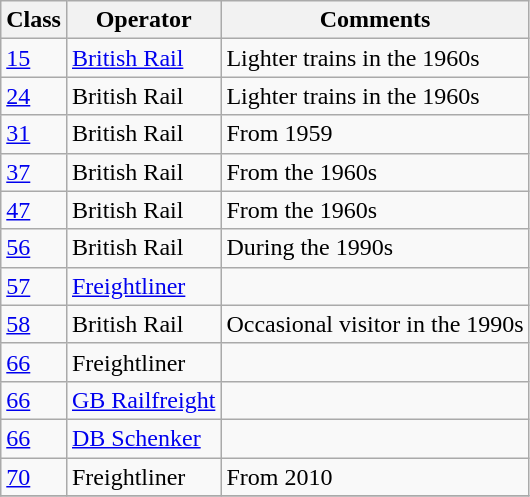<table class="wikitable sortable">
<tr>
<th>Class</th>
<th>Operator</th>
<th scope="col" class="unsortable">Comments</th>
</tr>
<tr>
<td><a href='#'>15</a></td>
<td><a href='#'>British Rail</a></td>
<td>Lighter trains in the 1960s</td>
</tr>
<tr>
<td><a href='#'>24</a></td>
<td>British Rail</td>
<td>Lighter trains in the 1960s</td>
</tr>
<tr>
<td><a href='#'>31</a></td>
<td>British Rail</td>
<td>From 1959</td>
</tr>
<tr>
<td><a href='#'>37</a></td>
<td>British Rail</td>
<td>From the 1960s</td>
</tr>
<tr>
<td><a href='#'>47</a></td>
<td>British Rail</td>
<td>From the 1960s</td>
</tr>
<tr>
<td><a href='#'>56</a></td>
<td>British Rail</td>
<td>During the 1990s</td>
</tr>
<tr>
<td><a href='#'>57</a></td>
<td><a href='#'>Freightliner</a></td>
<td></td>
</tr>
<tr>
<td><a href='#'>58</a></td>
<td>British Rail</td>
<td>Occasional visitor in the 1990s</td>
</tr>
<tr>
<td><a href='#'>66</a></td>
<td>Freightliner</td>
<td></td>
</tr>
<tr>
<td><a href='#'>66</a></td>
<td><a href='#'>GB Railfreight</a></td>
<td></td>
</tr>
<tr>
<td><a href='#'>66</a></td>
<td><a href='#'>DB Schenker</a></td>
<td></td>
</tr>
<tr>
<td><a href='#'>70</a></td>
<td>Freightliner</td>
<td>From 2010</td>
</tr>
<tr>
</tr>
</table>
